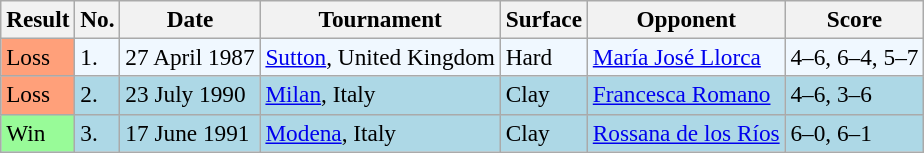<table class="wikitable" style="font-size:97%">
<tr>
<th>Result</th>
<th>No.</th>
<th>Date</th>
<th>Tournament</th>
<th>Surface</th>
<th>Opponent</th>
<th>Score</th>
</tr>
<tr bgcolor="#f0f8ff">
<td style="background:#ffa07a;">Loss</td>
<td>1.</td>
<td>27 April 1987</td>
<td><a href='#'>Sutton</a>, United Kingdom</td>
<td>Hard</td>
<td> <a href='#'>María José Llorca</a></td>
<td>4–6, 6–4, 5–7</td>
</tr>
<tr bgcolor="lightblue">
<td style="background:#ffa07a;">Loss</td>
<td>2.</td>
<td>23 July 1990</td>
<td><a href='#'>Milan</a>, Italy</td>
<td>Clay</td>
<td> <a href='#'>Francesca Romano</a></td>
<td>4–6, 3–6</td>
</tr>
<tr bgcolor=lightblue>
<td style="background:#98fb98;">Win</td>
<td>3.</td>
<td>17 June 1991</td>
<td><a href='#'>Modena</a>, Italy</td>
<td>Clay</td>
<td> <a href='#'>Rossana de los Ríos</a></td>
<td>6–0, 6–1</td>
</tr>
</table>
